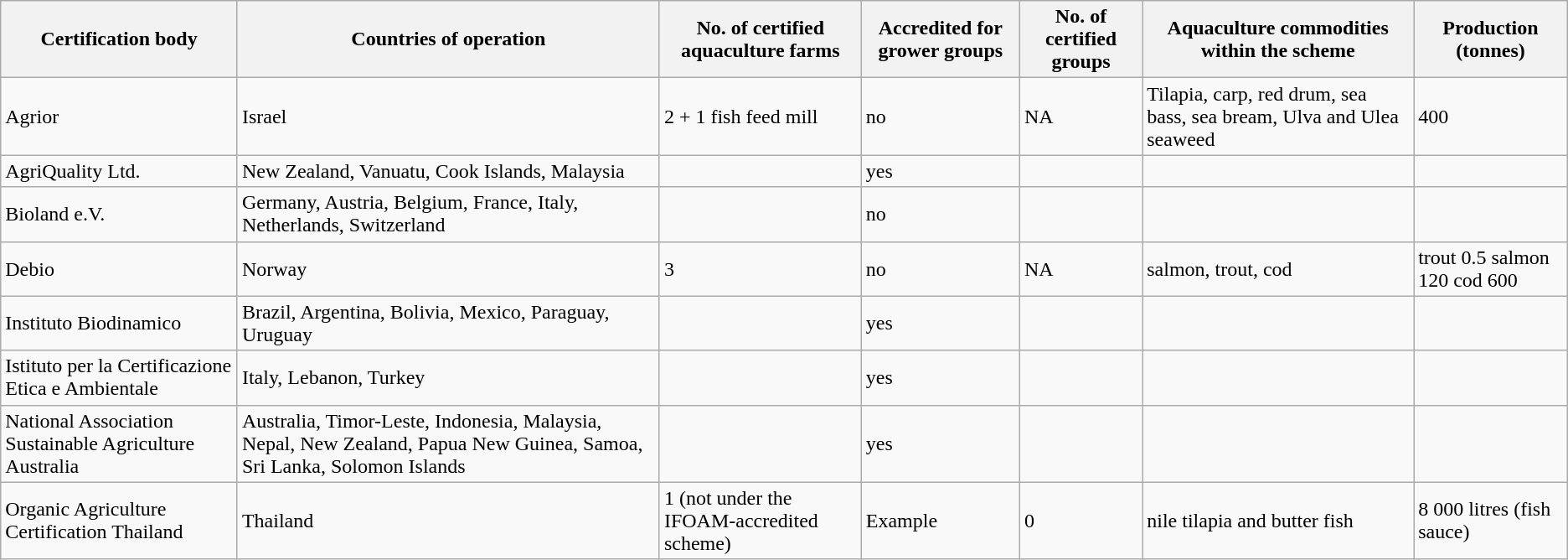<table class="wikitable">
<tr>
<th>Certification body</th>
<th>Countries of operation</th>
<th>No. of certified aquaculture farms</th>
<th>Accredited for grower groups</th>
<th>No. of certified groups</th>
<th>Aquaculture commodities within the scheme</th>
<th>Production (tonnes)</th>
</tr>
<tr>
<td>Agrior</td>
<td>Israel</td>
<td>2 + 1 fish feed mill</td>
<td>no</td>
<td>NA</td>
<td>Tilapia, carp, red drum, sea bass, sea bream, Ulva and Ulea seaweed</td>
<td>400</td>
</tr>
<tr>
<td>AgriQuality Ltd.</td>
<td>New Zealand, Vanuatu, Cook Islands, Malaysia</td>
<td></td>
<td>yes</td>
<td></td>
<td></td>
<td></td>
</tr>
<tr>
<td>Bioland e.V.</td>
<td>Germany, Austria, Belgium, France, Italy, Netherlands, Switzerland</td>
<td></td>
<td>no</td>
<td></td>
<td></td>
<td></td>
</tr>
<tr>
<td>Debio</td>
<td>Norway</td>
<td>3</td>
<td>no</td>
<td>NA</td>
<td>salmon, trout, cod</td>
<td>trout 0.5 salmon 120 cod 600</td>
</tr>
<tr>
<td>Instituto Biodinamico</td>
<td>Brazil, Argentina, Bolivia, Mexico, Paraguay, Uruguay</td>
<td></td>
<td>yes</td>
<td></td>
<td></td>
<td></td>
</tr>
<tr>
<td>Istituto per la Certificazione Etica e Ambientale</td>
<td>Italy, Lebanon, Turkey</td>
<td></td>
<td>yes</td>
<td></td>
<td></td>
<td></td>
</tr>
<tr>
<td>National Association Sustainable Agriculture Australia</td>
<td>Australia, Timor-Leste, Indonesia, Malaysia, Nepal, New Zealand, Papua New Guinea, Samoa, Sri Lanka, Solomon Islands</td>
<td></td>
<td>yes</td>
<td></td>
<td></td>
<td></td>
</tr>
<tr>
<td>Organic Agriculture Certification Thailand</td>
<td>Thailand</td>
<td>1 (not under the IFOAM-accredited scheme)</td>
<td>Example</td>
<td>0</td>
<td>nile tilapia and butter fish</td>
<td>8 000 litres (fish sauce)</td>
</tr>
</table>
